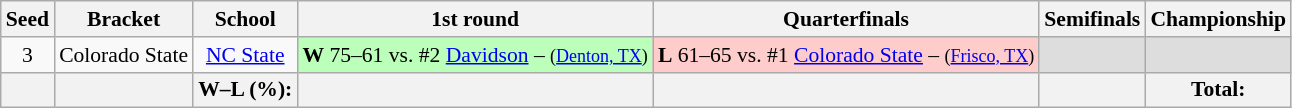<table class="sortable wikitable" style="white-space:nowrap; text-align:center; font-size:90%;">
<tr>
<th>Seed</th>
<th>Bracket</th>
<th>School</th>
<th>1st round</th>
<th>Quarterfinals</th>
<th>Semifinals</th>
<th>Championship</th>
</tr>
<tr>
<td>3</td>
<td>Colorado State</td>
<td><a href='#'>NC State</a></td>
<td style="background:#bfb;"><strong>W</strong> 75–61 vs. #2 <a href='#'>Davidson</a> – <small>(<a href='#'>Denton, TX</a>)</small></td>
<td style="background:#fcc;"><strong>L</strong> 61–65 vs. #1 <a href='#'>Colorado State</a> – <small>(<a href='#'>Frisco, TX</a>)</small></td>
<td style="background:#ddd;"></td>
<td style="background:#ddd;"></td>
</tr>
<tr>
<th></th>
<th></th>
<th>W–L (%):</th>
<th></th>
<th></th>
<th></th>
<th> Total: </th>
</tr>
</table>
